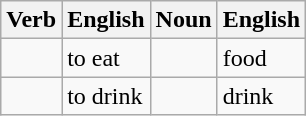<table class="wikitable">
<tr>
<th>Verb</th>
<th>English</th>
<th>Noun</th>
<th>English</th>
</tr>
<tr>
<td></td>
<td>to eat</td>
<td></td>
<td>food</td>
</tr>
<tr>
<td></td>
<td>to drink</td>
<td></td>
<td>drink</td>
</tr>
</table>
